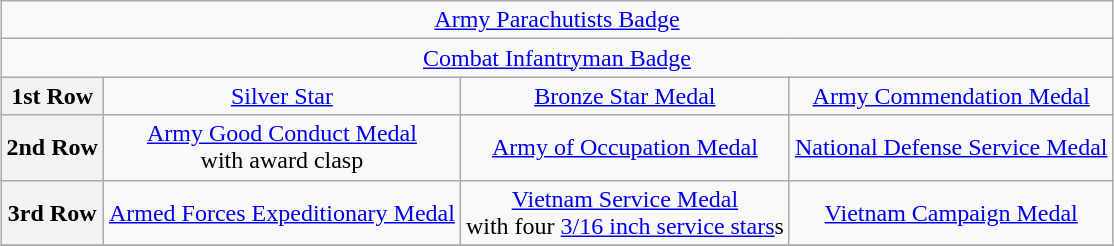<table class="wikitable" style="margin:1em auto; text-align:center;">
<tr>
<td colspan="19"><a href='#'>Army Parachutists Badge</a></td>
</tr>
<tr>
<td colspan="19"><a href='#'>Combat Infantryman Badge</a></td>
</tr>
<tr>
<th>1st Row</th>
<td colspan="4"><a href='#'>Silver Star</a></td>
<td colspan="4"><a href='#'>Bronze Star Medal</a></td>
<td colspan="4"><a href='#'>Army Commendation Medal</a></td>
</tr>
<tr>
<th>2nd Row</th>
<td colspan="4"><a href='#'>Army Good Conduct Medal</a> <br>with award clasp</td>
<td colspan="4"><a href='#'>Army of Occupation Medal</a></td>
<td colspan="4"><a href='#'>National Defense Service Medal</a></td>
</tr>
<tr>
<th>3rd Row</th>
<td colspan="4"><a href='#'>Armed Forces Expeditionary Medal</a></td>
<td colspan="4"><a href='#'>Vietnam Service Medal</a> <br> with four <a href='#'>3/16 inch service stars</a>s</td>
<td colspan="4"><a href='#'>Vietnam Campaign Medal</a></td>
</tr>
<tr>
</tr>
</table>
